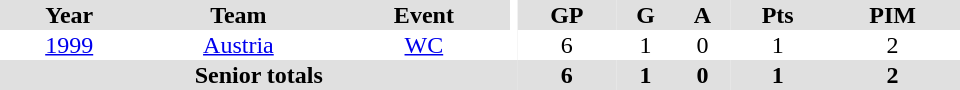<table border="0" cellpadding="1" cellspacing="0" ID="Table3" style="text-align:center; width:40em">
<tr bgcolor="#e0e0e0">
<th>Year</th>
<th>Team</th>
<th>Event</th>
<th rowspan="102" bgcolor="#ffffff"></th>
<th>GP</th>
<th>G</th>
<th>A</th>
<th>Pts</th>
<th>PIM</th>
</tr>
<tr>
<td><a href='#'>1999</a></td>
<td><a href='#'>Austria</a></td>
<td><a href='#'>WC</a></td>
<td>6</td>
<td>1</td>
<td>0</td>
<td>1</td>
<td>2</td>
</tr>
<tr bgcolor="#e0e0e0">
<th colspan="4">Senior totals</th>
<th>6</th>
<th>1</th>
<th>0</th>
<th>1</th>
<th>2</th>
</tr>
</table>
